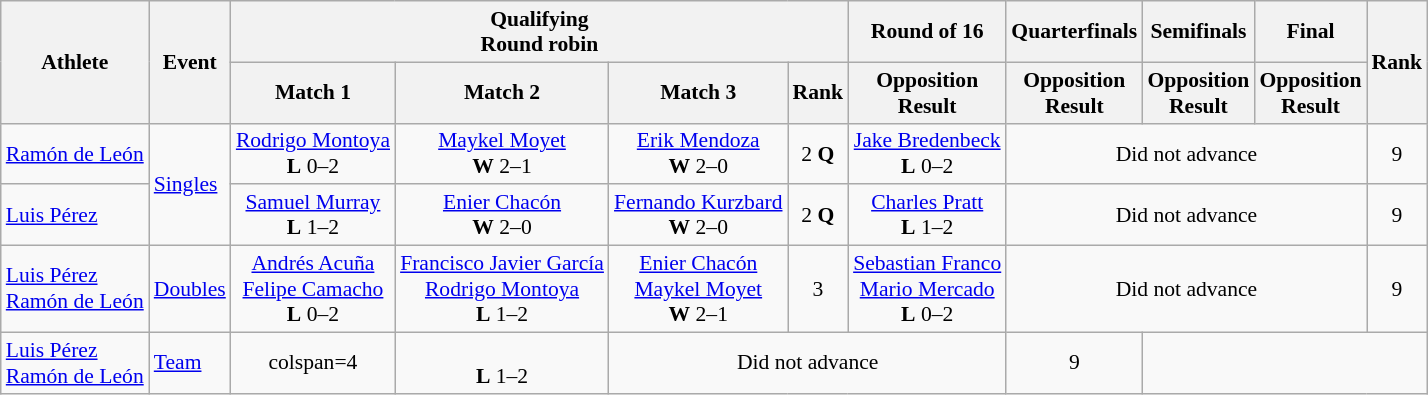<table class="wikitable" style="font-size:90%">
<tr>
<th rowspan="2">Athlete</th>
<th rowspan="2">Event</th>
<th colspan="4">Qualifying<br>Round robin</th>
<th>Round of 16</th>
<th>Quarterfinals</th>
<th>Semifinals</th>
<th>Final</th>
<th rowspan="2">Rank</th>
</tr>
<tr>
<th>Match 1</th>
<th>Match 2</th>
<th>Match 3</th>
<th>Rank</th>
<th>Opposition<br>Result</th>
<th>Opposition<br>Result</th>
<th>Opposition<br>Result</th>
<th>Opposition<br>Result</th>
</tr>
<tr align=center>
<td align=left><a href='#'>Ramón de León</a></td>
<td rowspan=2 align=left><a href='#'>Singles</a></td>
<td align=center> <a href='#'>Rodrigo Montoya</a><br><strong>L</strong> 0–2</td>
<td align=center> <a href='#'>Maykel Moyet</a><br><strong>W</strong> 2–1</td>
<td align=center> <a href='#'>Erik Mendoza</a><br><strong>W</strong> 2–0</td>
<td>2 <strong>Q</strong></td>
<td align=center> <a href='#'>Jake Bredenbeck</a><br><strong>L</strong> 0–2</td>
<td colspan=3>Did not advance</td>
<td>9</td>
</tr>
<tr align=center>
<td align=left><a href='#'>Luis Pérez</a></td>
<td align=center> <a href='#'>Samuel Murray</a><br><strong>L</strong> 1–2</td>
<td align=center> <a href='#'>Enier Chacón</a><br><strong>W</strong> 2–0</td>
<td align=center> <a href='#'>Fernando Kurzbard</a><br><strong>W</strong> 2–0</td>
<td>2 <strong>Q</strong></td>
<td align=center> <a href='#'>Charles Pratt</a><br><strong>L</strong> 1–2</td>
<td colspan=3>Did not advance</td>
<td>9</td>
</tr>
<tr align=center>
<td align=left><a href='#'>Luis Pérez</a><br><a href='#'>Ramón de León</a></td>
<td align=left><a href='#'>Doubles</a></td>
<td align=center> <a href='#'>Andrés Acuña</a><br><a href='#'>Felipe Camacho</a><br><strong>L</strong> 0–2</td>
<td align=center> <a href='#'>Francisco Javier García</a><br><a href='#'>Rodrigo Montoya</a><br><strong>L</strong> 1–2</td>
<td align=center> <a href='#'>Enier Chacón</a><br><a href='#'>Maykel Moyet</a><br><strong>W</strong> 2–1</td>
<td>3</td>
<td align=center> <a href='#'>Sebastian Franco</a><br><a href='#'>Mario Mercado</a><br><strong>L</strong> 0–2</td>
<td colspan=3>Did not advance</td>
<td>9</td>
</tr>
<tr align=center>
<td align=left><a href='#'>Luis Pérez</a><br><a href='#'>Ramón de León</a></td>
<td align=left><a href='#'>Team</a></td>
<td>colspan=4 </td>
<td align=center><br><strong>L</strong> 1–2</td>
<td colspan=3>Did not advance</td>
<td>9</td>
</tr>
</table>
